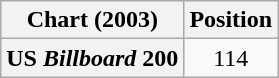<table class="wikitable plainrowheaders">
<tr>
<th scope="col">Chart (2003)</th>
<th scope="col">Position</th>
</tr>
<tr>
<th scope="row">US <em>Billboard</em> 200</th>
<td align="center">114</td>
</tr>
</table>
